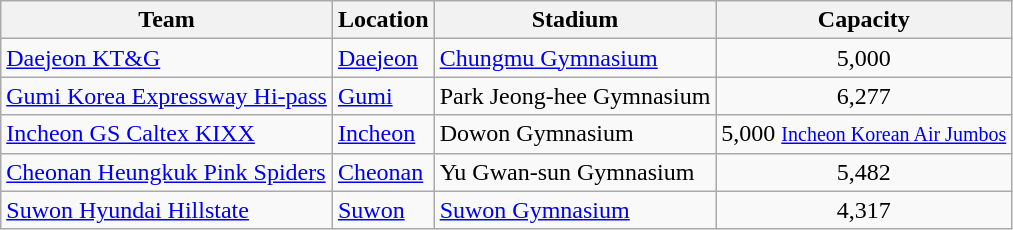<table class="wikitable sortable" style="text-align: left;">
<tr>
<th>Team</th>
<th>Location</th>
<th>Stadium</th>
<th>Capacity</th>
</tr>
<tr>
<td><a href='#'>Daejeon KT&G</a></td>
<td><a href='#'>Daejeon</a></td>
<td><a href='#'>Chungmu Gymnasium</a></td>
<td align="center">5,000 <small> </small></td>
</tr>
<tr>
<td><a href='#'>Gumi Korea Expressway Hi-pass</a></td>
<td><a href='#'>Gumi</a></td>
<td>Park Jeong-hee Gymnasium</td>
<td align="center">6,277</td>
</tr>
<tr>
<td><a href='#'>Incheon GS Caltex KIXX</a></td>
<td><a href='#'>Incheon</a></td>
<td>Dowon Gymnasium</td>
<td align="center">5,000 <small> <a href='#'>Incheon Korean Air Jumbos</a> </small></td>
</tr>
<tr>
<td><a href='#'>Cheonan Heungkuk Pink Spiders</a></td>
<td><a href='#'>Cheonan</a></td>
<td>Yu Gwan-sun Gymnasium</td>
<td align="center">5,482 <small> </small></td>
</tr>
<tr>
<td><a href='#'>Suwon Hyundai Hillstate</a></td>
<td><a href='#'>Suwon</a></td>
<td><a href='#'>Suwon Gymnasium</a></td>
<td align="center">4,317 <small> </small></td>
</tr>
</table>
